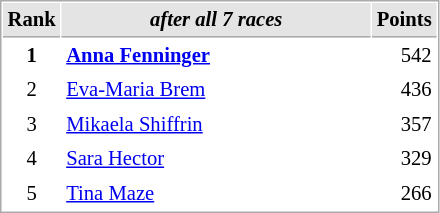<table cellspacing="1" cellpadding="3" style="border:1px solid #aaa; font-size:86%;">
<tr style="background:#e4e4e4;">
<th style="border-bottom:1px solid #aaa; width:10px;">Rank</th>
<th style="border-bottom:1px solid #aaa; width:200px;"><em>after all 7 races</em></th>
<th style="border-bottom:1px solid #aaa; width:20px;">Points</th>
</tr>
<tr>
<td style="text-align:center;"><strong>1</strong></td>
<td> <strong><a href='#'>Anna Fenninger</a> </strong></td>
<td align="right">542</td>
</tr>
<tr>
<td style="text-align:center;">2</td>
<td> <a href='#'>Eva-Maria Brem</a></td>
<td align="right">436</td>
</tr>
<tr>
<td style="text-align:center;">3</td>
<td> <a href='#'>Mikaela Shiffrin</a></td>
<td align="right">357</td>
</tr>
<tr>
<td style="text-align:center;">4</td>
<td> <a href='#'>Sara Hector</a></td>
<td align="right">329</td>
</tr>
<tr>
<td style="text-align:center;">5</td>
<td> <a href='#'>Tina Maze</a></td>
<td align="right">266</td>
</tr>
</table>
